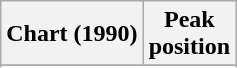<table class="wikitable sortable plainrowheaders" style="text-align:center">
<tr>
<th scope="col">Chart (1990)</th>
<th scope="col">Peak<br>position</th>
</tr>
<tr>
</tr>
<tr>
</tr>
<tr>
</tr>
<tr>
</tr>
</table>
